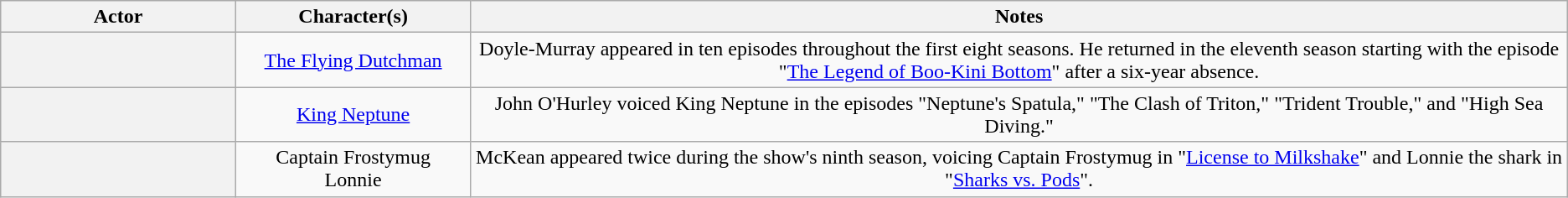<table class="wikitable plainrowheaders" style="text-align:center">
<tr>
<th scope="col" style="width:15%;">Actor</th>
<th scope="col" style="width:15%;">Character(s)</th>
<th scope="col" style="width:70%;">Notes</th>
</tr>
<tr>
<th scope="row"></th>
<td><a href='#'>The Flying Dutchman</a></td>
<td>Doyle-Murray appeared in ten episodes throughout the first eight seasons. He returned in the eleventh season starting with the episode "<a href='#'>The Legend of Boo-Kini Bottom</a>" after a six-year absence.</td>
</tr>
<tr>
<th scope="row"></th>
<td><a href='#'>King Neptune</a></td>
<td>John O'Hurley voiced King Neptune in the episodes "Neptune's Spatula," "The Clash of Triton," "Trident Trouble," and "High Sea Diving."</td>
</tr>
<tr>
<th scope="row"></th>
<td>Captain Frostymug<br>Lonnie</td>
<td>McKean appeared twice during the show's ninth season, voicing Captain Frostymug in "<a href='#'>License to Milkshake</a>" and Lonnie the shark in "<a href='#'>Sharks vs. Pods</a>".</td>
</tr>
</table>
